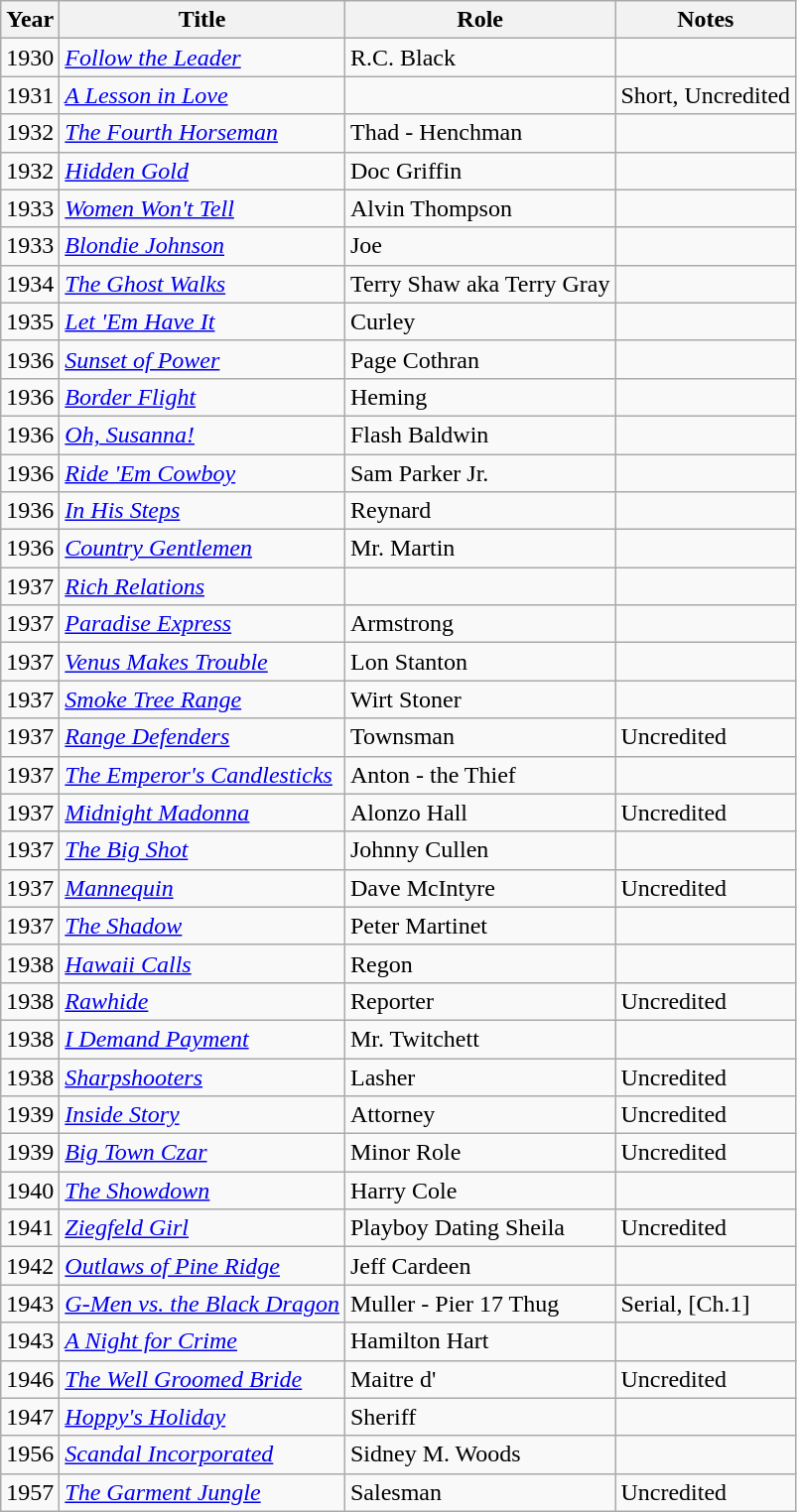<table class="wikitable">
<tr>
<th>Year</th>
<th>Title</th>
<th>Role</th>
<th>Notes</th>
</tr>
<tr>
<td>1930</td>
<td><em><a href='#'>Follow the Leader</a></em></td>
<td>R.C. Black</td>
<td></td>
</tr>
<tr>
<td>1931</td>
<td><em><a href='#'>A Lesson in Love</a></em></td>
<td></td>
<td>Short, Uncredited</td>
</tr>
<tr>
<td>1932</td>
<td><em><a href='#'>The Fourth Horseman</a></em></td>
<td>Thad - Henchman</td>
<td></td>
</tr>
<tr>
<td>1932</td>
<td><em><a href='#'>Hidden Gold</a></em></td>
<td>Doc Griffin</td>
<td></td>
</tr>
<tr>
<td>1933</td>
<td><em><a href='#'>Women Won't Tell</a></em></td>
<td>Alvin Thompson</td>
<td></td>
</tr>
<tr>
<td>1933</td>
<td><em><a href='#'>Blondie Johnson</a></em></td>
<td>Joe</td>
<td></td>
</tr>
<tr>
<td>1934</td>
<td><em><a href='#'>The Ghost Walks</a></em></td>
<td>Terry Shaw aka Terry Gray</td>
<td></td>
</tr>
<tr>
<td>1935</td>
<td><em><a href='#'>Let 'Em Have It</a></em></td>
<td>Curley</td>
<td></td>
</tr>
<tr>
<td>1936</td>
<td><em><a href='#'>Sunset of Power</a></em></td>
<td>Page Cothran</td>
<td></td>
</tr>
<tr>
<td>1936</td>
<td><em><a href='#'>Border Flight</a></em></td>
<td>Heming</td>
<td></td>
</tr>
<tr>
<td>1936</td>
<td><em><a href='#'>Oh, Susanna!</a></em></td>
<td>Flash Baldwin</td>
<td></td>
</tr>
<tr>
<td>1936</td>
<td><em><a href='#'>Ride 'Em Cowboy</a></em></td>
<td>Sam Parker Jr.</td>
<td></td>
</tr>
<tr>
<td>1936</td>
<td><em><a href='#'>In His Steps</a></em></td>
<td>Reynard</td>
<td></td>
</tr>
<tr>
<td>1936</td>
<td><em><a href='#'>Country Gentlemen</a></em></td>
<td>Mr. Martin</td>
<td></td>
</tr>
<tr>
<td>1937</td>
<td><em><a href='#'>Rich Relations</a></em></td>
<td></td>
<td></td>
</tr>
<tr>
<td>1937</td>
<td><em><a href='#'>Paradise Express</a></em></td>
<td>Armstrong</td>
<td></td>
</tr>
<tr>
<td>1937</td>
<td><em><a href='#'>Venus Makes Trouble</a></em></td>
<td>Lon Stanton</td>
<td></td>
</tr>
<tr>
<td>1937</td>
<td><em><a href='#'>Smoke Tree Range</a></em></td>
<td>Wirt Stoner</td>
<td></td>
</tr>
<tr>
<td>1937</td>
<td><em><a href='#'>Range Defenders</a></em></td>
<td>Townsman</td>
<td>Uncredited</td>
</tr>
<tr>
<td>1937</td>
<td><em><a href='#'>The Emperor's Candlesticks</a></em></td>
<td>Anton - the Thief</td>
<td></td>
</tr>
<tr>
<td>1937</td>
<td><em><a href='#'>Midnight Madonna</a></em></td>
<td>Alonzo Hall</td>
<td>Uncredited</td>
</tr>
<tr>
<td>1937</td>
<td><em><a href='#'>The Big Shot</a></em></td>
<td>Johnny Cullen</td>
<td></td>
</tr>
<tr>
<td>1937</td>
<td><em><a href='#'>Mannequin</a></em></td>
<td>Dave McIntyre</td>
<td>Uncredited</td>
</tr>
<tr>
<td>1937</td>
<td><em><a href='#'>The Shadow</a></em></td>
<td>Peter Martinet</td>
<td></td>
</tr>
<tr>
<td>1938</td>
<td><em><a href='#'>Hawaii Calls</a></em></td>
<td>Regon</td>
<td></td>
</tr>
<tr>
<td>1938</td>
<td><em><a href='#'>Rawhide</a></em></td>
<td>Reporter</td>
<td>Uncredited</td>
</tr>
<tr>
<td>1938</td>
<td><em><a href='#'>I Demand Payment</a></em></td>
<td>Mr. Twitchett</td>
<td></td>
</tr>
<tr>
<td>1938</td>
<td><em><a href='#'>Sharpshooters</a></em></td>
<td>Lasher</td>
<td>Uncredited</td>
</tr>
<tr>
<td>1939</td>
<td><em><a href='#'>Inside Story</a></em></td>
<td>Attorney</td>
<td>Uncredited</td>
</tr>
<tr>
<td>1939</td>
<td><em><a href='#'>Big Town Czar</a></em></td>
<td>Minor Role</td>
<td>Uncredited</td>
</tr>
<tr>
<td>1940</td>
<td><em><a href='#'>The Showdown</a></em></td>
<td>Harry Cole</td>
<td></td>
</tr>
<tr>
<td>1941</td>
<td><em><a href='#'>Ziegfeld Girl</a></em></td>
<td>Playboy Dating Sheila</td>
<td>Uncredited</td>
</tr>
<tr>
<td>1942</td>
<td><em><a href='#'>Outlaws of Pine Ridge</a></em></td>
<td>Jeff Cardeen</td>
<td></td>
</tr>
<tr>
<td>1943</td>
<td><em><a href='#'>G-Men vs. the Black Dragon</a></em></td>
<td>Muller - Pier 17 Thug</td>
<td>Serial, [Ch.1]</td>
</tr>
<tr>
<td>1943</td>
<td><em><a href='#'>A Night for Crime</a></em></td>
<td>Hamilton Hart</td>
<td></td>
</tr>
<tr>
<td>1946</td>
<td><em><a href='#'>The Well Groomed Bride</a></em></td>
<td>Maitre d'</td>
<td>Uncredited</td>
</tr>
<tr>
<td>1947</td>
<td><em><a href='#'>Hoppy's Holiday</a></em></td>
<td>Sheriff</td>
<td></td>
</tr>
<tr>
<td>1956</td>
<td><em><a href='#'>Scandal Incorporated</a></em></td>
<td>Sidney M. Woods</td>
<td></td>
</tr>
<tr>
<td>1957</td>
<td><em><a href='#'>The Garment Jungle</a></em></td>
<td>Salesman</td>
<td>Uncredited</td>
</tr>
</table>
